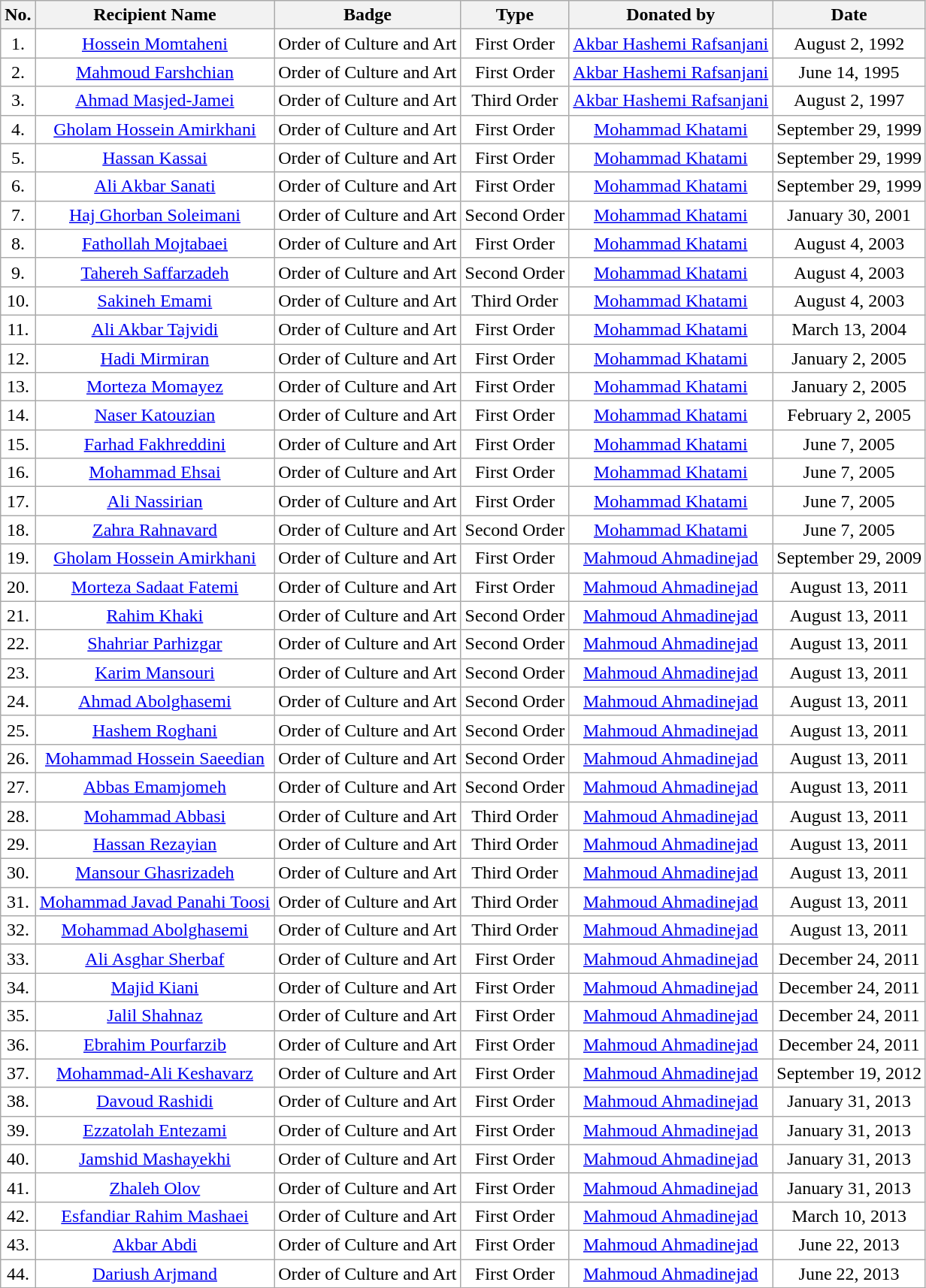<table class="wikitable" style="background:#ffffff; text-align: center; margin: 0em">
<tr>
<th>No.</th>
<th>Recipient Name</th>
<th>Badge</th>
<th>Type</th>
<th>Donated by</th>
<th>Date</th>
</tr>
<tr>
<td>1.</td>
<td><a href='#'>Hossein Momtaheni</a></td>
<td>Order of Culture and Art</td>
<td>First Order</td>
<td><a href='#'>Akbar Hashemi Rafsanjani</a></td>
<td>August 2, 1992 </td>
</tr>
<tr>
<td>2.</td>
<td><a href='#'>Mahmoud Farshchian</a></td>
<td>Order of Culture and Art</td>
<td>First Order</td>
<td><a href='#'>Akbar Hashemi Rafsanjani</a></td>
<td>June 14, 1995 </td>
</tr>
<tr>
<td>3.</td>
<td><a href='#'>Ahmad Masjed-Jamei</a></td>
<td>Order of Culture and Art</td>
<td>Third Order</td>
<td><a href='#'>Akbar Hashemi Rafsanjani</a></td>
<td>August 2, 1997 </td>
</tr>
<tr>
<td>4.</td>
<td><a href='#'>Gholam Hossein Amirkhani</a></td>
<td>Order of Culture and Art</td>
<td>First Order</td>
<td><a href='#'>Mohammad Khatami</a></td>
<td>September 29, 1999 </td>
</tr>
<tr>
<td>5.</td>
<td><a href='#'>Hassan Kassai</a></td>
<td>Order of Culture and Art</td>
<td>First Order</td>
<td><a href='#'>Mohammad Khatami</a></td>
<td>September 29, 1999 </td>
</tr>
<tr>
<td>6.</td>
<td><a href='#'>Ali Akbar Sanati</a></td>
<td>Order of Culture and Art</td>
<td>First Order</td>
<td><a href='#'>Mohammad Khatami</a></td>
<td>September 29, 1999 </td>
</tr>
<tr>
<td>7.</td>
<td><a href='#'>Haj Ghorban Soleimani</a></td>
<td>Order of Culture and Art</td>
<td>Second Order</td>
<td><a href='#'>Mohammad Khatami</a></td>
<td>January 30, 2001 </td>
</tr>
<tr>
<td>8.</td>
<td><a href='#'>Fathollah Mojtabaei</a></td>
<td>Order of Culture and Art</td>
<td>First Order</td>
<td><a href='#'>Mohammad Khatami</a></td>
<td>August 4, 2003 </td>
</tr>
<tr>
<td>9.</td>
<td><a href='#'>Tahereh Saffarzadeh</a></td>
<td>Order of Culture and Art</td>
<td>Second Order</td>
<td><a href='#'>Mohammad Khatami</a></td>
<td>August 4, 2003 </td>
</tr>
<tr>
<td>10.</td>
<td><a href='#'>Sakineh Emami</a></td>
<td>Order of Culture and Art</td>
<td>Third Order</td>
<td><a href='#'>Mohammad Khatami</a></td>
<td>August 4, 2003 </td>
</tr>
<tr>
<td>11.</td>
<td><a href='#'>Ali Akbar Tajvidi</a></td>
<td>Order of Culture and Art</td>
<td>First Order</td>
<td><a href='#'>Mohammad Khatami</a></td>
<td>March 13, 2004 </td>
</tr>
<tr>
<td>12.</td>
<td><a href='#'>Hadi Mirmiran</a></td>
<td>Order of Culture and Art</td>
<td>First Order</td>
<td><a href='#'>Mohammad Khatami</a></td>
<td>January 2, 2005 </td>
</tr>
<tr>
<td>13.</td>
<td><a href='#'>Morteza Momayez</a></td>
<td>Order of Culture and Art</td>
<td>First Order</td>
<td><a href='#'>Mohammad Khatami</a></td>
<td>January 2, 2005 </td>
</tr>
<tr>
<td>14.</td>
<td><a href='#'>Naser Katouzian</a></td>
<td>Order of Culture and Art</td>
<td>First Order</td>
<td><a href='#'>Mohammad Khatami</a></td>
<td>February 2, 2005 </td>
</tr>
<tr>
<td>15.</td>
<td><a href='#'>Farhad Fakhreddini</a></td>
<td>Order of Culture and Art</td>
<td>First Order</td>
<td><a href='#'>Mohammad Khatami</a></td>
<td>June 7, 2005 </td>
</tr>
<tr>
<td>16.</td>
<td><a href='#'>Mohammad Ehsai</a></td>
<td>Order of Culture and Art</td>
<td>First Order</td>
<td><a href='#'>Mohammad Khatami</a></td>
<td>June 7, 2005 </td>
</tr>
<tr>
<td>17.</td>
<td><a href='#'>Ali Nassirian</a></td>
<td>Order of Culture and Art</td>
<td>First Order</td>
<td><a href='#'>Mohammad Khatami</a></td>
<td>June 7, 2005 </td>
</tr>
<tr>
<td>18.</td>
<td><a href='#'>Zahra Rahnavard</a></td>
<td>Order of Culture and Art</td>
<td>Second Order</td>
<td><a href='#'>Mohammad Khatami</a></td>
<td>June 7, 2005 </td>
</tr>
<tr>
<td>19.</td>
<td><a href='#'>Gholam Hossein Amirkhani</a></td>
<td>Order of Culture and Art</td>
<td>First Order</td>
<td><a href='#'>Mahmoud Ahmadinejad</a></td>
<td>September 29, 2009 </td>
</tr>
<tr>
<td>20.</td>
<td><a href='#'>Morteza Sadaat Fatemi</a></td>
<td>Order of Culture and Art</td>
<td>First Order</td>
<td><a href='#'>Mahmoud Ahmadinejad</a></td>
<td>August 13, 2011 </td>
</tr>
<tr>
<td>21.</td>
<td><a href='#'>Rahim Khaki</a></td>
<td>Order of Culture and Art</td>
<td>Second Order</td>
<td><a href='#'>Mahmoud Ahmadinejad</a></td>
<td>August 13, 2011 </td>
</tr>
<tr>
<td>22.</td>
<td><a href='#'>Shahriar Parhizgar</a></td>
<td>Order of Culture and Art</td>
<td>Second Order</td>
<td><a href='#'>Mahmoud Ahmadinejad</a></td>
<td>August 13, 2011 </td>
</tr>
<tr>
<td>23.</td>
<td><a href='#'>Karim Mansouri</a></td>
<td>Order of Culture and Art</td>
<td>Second Order</td>
<td><a href='#'>Mahmoud Ahmadinejad</a></td>
<td>August 13, 2011 </td>
</tr>
<tr>
<td>24.</td>
<td><a href='#'>Ahmad Abolghasemi</a></td>
<td>Order of Culture and Art</td>
<td>Second Order</td>
<td><a href='#'>Mahmoud Ahmadinejad</a></td>
<td>August 13, 2011 </td>
</tr>
<tr>
<td>25.</td>
<td><a href='#'>Hashem Roghani</a></td>
<td>Order of Culture and Art</td>
<td>Second Order</td>
<td><a href='#'>Mahmoud Ahmadinejad</a></td>
<td>August 13, 2011 </td>
</tr>
<tr>
<td>26.</td>
<td><a href='#'>Mohammad Hossein Saeedian</a></td>
<td>Order of Culture and Art</td>
<td>Second Order</td>
<td><a href='#'>Mahmoud Ahmadinejad</a></td>
<td>August 13, 2011 </td>
</tr>
<tr>
<td>27.</td>
<td><a href='#'>Abbas Emamjomeh</a></td>
<td>Order of Culture and Art</td>
<td>Second Order</td>
<td><a href='#'>Mahmoud Ahmadinejad</a></td>
<td>August 13, 2011 </td>
</tr>
<tr>
<td>28.</td>
<td><a href='#'>Mohammad Abbasi</a></td>
<td>Order of Culture and Art</td>
<td>Third Order</td>
<td><a href='#'>Mahmoud Ahmadinejad</a></td>
<td>August 13, 2011 </td>
</tr>
<tr>
<td>29.</td>
<td><a href='#'>Hassan Rezayian</a></td>
<td>Order of Culture and Art</td>
<td>Third Order</td>
<td><a href='#'>Mahmoud Ahmadinejad</a></td>
<td>August 13, 2011 </td>
</tr>
<tr>
<td>30.</td>
<td><a href='#'>Mansour Ghasrizadeh</a></td>
<td>Order of Culture and Art</td>
<td>Third Order</td>
<td><a href='#'>Mahmoud Ahmadinejad</a></td>
<td>August 13, 2011 </td>
</tr>
<tr>
<td>31.</td>
<td><a href='#'>Mohammad Javad Panahi Toosi</a></td>
<td>Order of Culture and Art</td>
<td>Third Order</td>
<td><a href='#'>Mahmoud Ahmadinejad</a></td>
<td>August 13, 2011 </td>
</tr>
<tr>
<td>32.</td>
<td><a href='#'>Mohammad Abolghasemi</a></td>
<td>Order of Culture and Art</td>
<td>Third Order</td>
<td><a href='#'>Mahmoud Ahmadinejad</a></td>
<td>August 13, 2011 </td>
</tr>
<tr>
<td>33.</td>
<td><a href='#'>Ali Asghar Sherbaf</a></td>
<td>Order of Culture and Art</td>
<td>First Order</td>
<td><a href='#'>Mahmoud Ahmadinejad</a></td>
<td>December 24, 2011 </td>
</tr>
<tr>
<td>34.</td>
<td><a href='#'>Majid Kiani</a></td>
<td>Order of Culture and Art</td>
<td>First Order</td>
<td><a href='#'>Mahmoud Ahmadinejad</a></td>
<td>December 24, 2011 </td>
</tr>
<tr>
<td>35.</td>
<td><a href='#'>Jalil Shahnaz</a></td>
<td>Order of Culture and Art</td>
<td>First Order</td>
<td><a href='#'>Mahmoud Ahmadinejad</a></td>
<td>December 24, 2011 </td>
</tr>
<tr>
<td>36.</td>
<td><a href='#'>Ebrahim Pourfarzib</a></td>
<td>Order of Culture and Art</td>
<td>First Order</td>
<td><a href='#'>Mahmoud Ahmadinejad</a></td>
<td>December 24, 2011 </td>
</tr>
<tr>
<td>37.</td>
<td><a href='#'>Mohammad-Ali Keshavarz</a></td>
<td>Order of Culture and Art</td>
<td>First Order</td>
<td><a href='#'>Mahmoud Ahmadinejad</a></td>
<td>September 19, 2012 </td>
</tr>
<tr>
<td>38.</td>
<td><a href='#'>Davoud Rashidi</a></td>
<td>Order of Culture and Art</td>
<td>First Order</td>
<td><a href='#'>Mahmoud Ahmadinejad</a></td>
<td>January 31, 2013 </td>
</tr>
<tr>
<td>39.</td>
<td><a href='#'>Ezzatolah Entezami</a></td>
<td>Order of Culture and Art</td>
<td>First Order</td>
<td><a href='#'>Mahmoud Ahmadinejad</a></td>
<td>January 31, 2013 </td>
</tr>
<tr>
<td>40.</td>
<td><a href='#'>Jamshid Mashayekhi</a></td>
<td>Order of Culture and Art</td>
<td>First Order</td>
<td><a href='#'>Mahmoud Ahmadinejad</a></td>
<td>January 31, 2013 </td>
</tr>
<tr>
<td>41.</td>
<td><a href='#'>Zhaleh Olov</a></td>
<td>Order of Culture and Art</td>
<td>First Order</td>
<td><a href='#'>Mahmoud Ahmadinejad</a></td>
<td>January 31, 2013 </td>
</tr>
<tr>
<td>42.</td>
<td><a href='#'>Esfandiar Rahim Mashaei</a></td>
<td>Order of Culture and Art</td>
<td>First Order</td>
<td><a href='#'>Mahmoud Ahmadinejad</a></td>
<td>March 10, 2013 </td>
</tr>
<tr>
<td>43.</td>
<td><a href='#'>Akbar Abdi</a></td>
<td>Order of Culture and Art</td>
<td>First Order</td>
<td><a href='#'>Mahmoud Ahmadinejad</a></td>
<td>June 22, 2013 </td>
</tr>
<tr>
<td>44.</td>
<td><a href='#'>Dariush Arjmand</a></td>
<td>Order of Culture and Art</td>
<td>First Order</td>
<td><a href='#'>Mahmoud Ahmadinejad</a></td>
<td>June 22, 2013 </td>
</tr>
</table>
